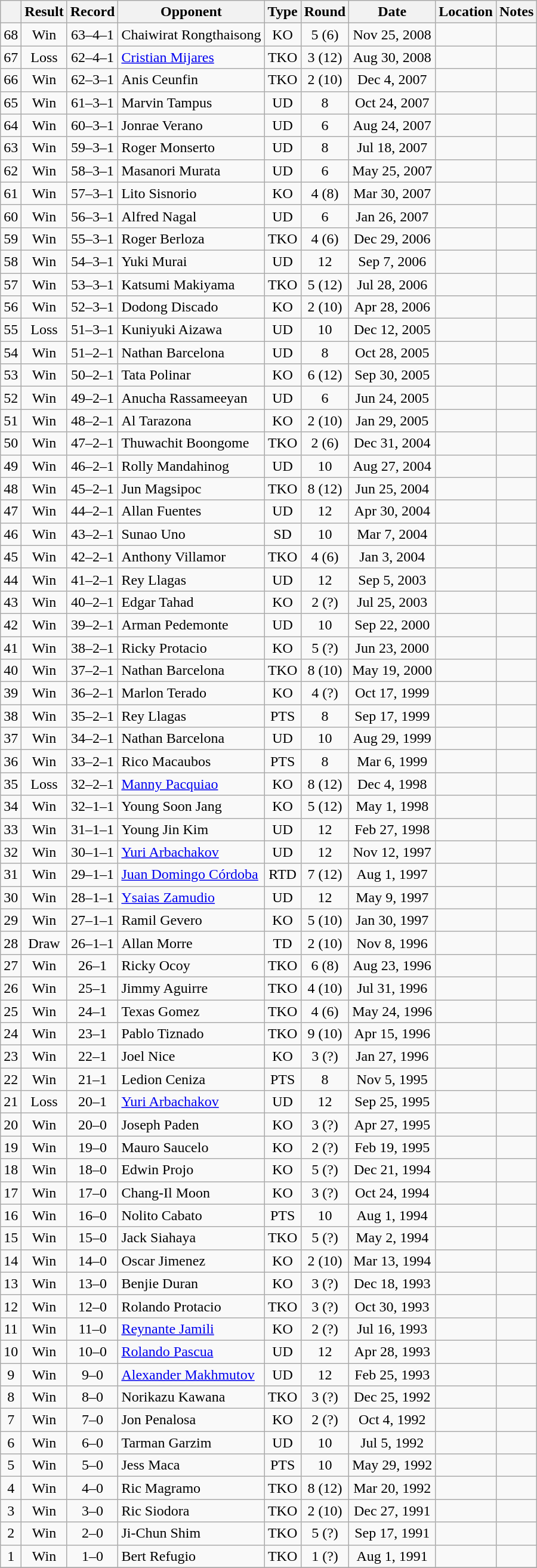<table class="wikitable" style="text-align:center">
<tr>
<th></th>
<th>Result</th>
<th>Record</th>
<th>Opponent</th>
<th>Type</th>
<th>Round</th>
<th>Date</th>
<th>Location</th>
<th>Notes</th>
</tr>
<tr>
<td>68</td>
<td>Win</td>
<td>63–4–1</td>
<td style="text-align:left;">Chaiwirat Rongthaisong</td>
<td>KO</td>
<td>5 (6)</td>
<td>Nov 25, 2008</td>
<td style="text-align:left;"></td>
<td></td>
</tr>
<tr>
<td>67</td>
<td>Loss</td>
<td>62–4–1</td>
<td style="text-align:left;"><a href='#'>Cristian Mijares</a></td>
<td>TKO</td>
<td>3 (12)</td>
<td>Aug 30, 2008</td>
<td style="text-align:left;"></td>
<td style="text-align:left;"></td>
</tr>
<tr>
<td>66</td>
<td>Win</td>
<td>62–3–1</td>
<td style="text-align:left;">Anis Ceunfin</td>
<td>TKO</td>
<td>2 (10)</td>
<td>Dec 4, 2007</td>
<td style="text-align:left;"></td>
<td></td>
</tr>
<tr>
<td>65</td>
<td>Win</td>
<td>61–3–1</td>
<td style="text-align:left;">Marvin Tampus</td>
<td>UD</td>
<td>8</td>
<td>Oct 24, 2007</td>
<td style="text-align:left;"></td>
<td></td>
</tr>
<tr>
<td>64</td>
<td>Win</td>
<td>60–3–1</td>
<td style="text-align:left;">Jonrae Verano</td>
<td>UD</td>
<td>6</td>
<td>Aug 24, 2007</td>
<td style="text-align:left;"></td>
<td></td>
</tr>
<tr>
<td>63</td>
<td>Win</td>
<td>59–3–1</td>
<td style="text-align:left;">Roger Monserto</td>
<td>UD</td>
<td>8</td>
<td>Jul 18, 2007</td>
<td style="text-align:left;"></td>
<td></td>
</tr>
<tr>
<td>62</td>
<td>Win</td>
<td>58–3–1</td>
<td style="text-align:left;">Masanori Murata</td>
<td>UD</td>
<td>6</td>
<td>May 25, 2007</td>
<td style="text-align:left;"></td>
<td></td>
</tr>
<tr>
<td>61</td>
<td>Win</td>
<td>57–3–1</td>
<td style="text-align:left;">Lito Sisnorio</td>
<td>KO</td>
<td>4 (8)</td>
<td>Mar 30, 2007</td>
<td style="text-align:left;"></td>
<td style="text-align:left;"></td>
</tr>
<tr>
<td>60</td>
<td>Win</td>
<td>56–3–1</td>
<td style="text-align:left;">Alfred Nagal</td>
<td>UD</td>
<td>6</td>
<td>Jan 26, 2007</td>
<td style="text-align:left;"></td>
<td></td>
</tr>
<tr>
<td>59</td>
<td>Win</td>
<td>55–3–1</td>
<td style="text-align:left;">Roger Berloza</td>
<td>TKO</td>
<td>4 (6)</td>
<td>Dec 29, 2006</td>
<td style="text-align:left;"></td>
<td></td>
</tr>
<tr>
<td>58</td>
<td>Win</td>
<td>54–3–1</td>
<td style="text-align:left;">Yuki Murai</td>
<td>UD</td>
<td>12</td>
<td>Sep 7, 2006</td>
<td style="text-align:left;"></td>
<td style="text-align:left;"></td>
</tr>
<tr>
<td>57</td>
<td>Win</td>
<td>53–3–1</td>
<td style="text-align:left;">Katsumi Makiyama</td>
<td>TKO</td>
<td>5 (12)</td>
<td>Jul 28, 2006</td>
<td style="text-align:left;"></td>
<td style="text-align:left;"></td>
</tr>
<tr>
<td>56</td>
<td>Win</td>
<td>52–3–1</td>
<td style="text-align:left;">Dodong Discado</td>
<td>KO</td>
<td>2 (10)</td>
<td>Apr 28, 2006</td>
<td style="text-align:left;"></td>
<td></td>
</tr>
<tr>
<td>55</td>
<td>Loss</td>
<td>51–3–1</td>
<td style="text-align:left;">Kuniyuki Aizawa</td>
<td>UD</td>
<td>10</td>
<td>Dec 12, 2005</td>
<td style="text-align:left;"></td>
<td></td>
</tr>
<tr>
<td>54</td>
<td>Win</td>
<td>51–2–1</td>
<td style="text-align:left;">Nathan Barcelona</td>
<td>UD</td>
<td>8</td>
<td>Oct 28, 2005</td>
<td style="text-align:left;"></td>
<td></td>
</tr>
<tr>
<td>53</td>
<td>Win</td>
<td>50–2–1</td>
<td style="text-align:left;">Tata Polinar</td>
<td>KO</td>
<td>6 (12)</td>
<td>Sep 30, 2005</td>
<td style="text-align:left;"></td>
<td style="text-align:left;"></td>
</tr>
<tr>
<td>52</td>
<td>Win</td>
<td>49–2–1</td>
<td style="text-align:left;">Anucha Rassameeyan</td>
<td>UD</td>
<td>6</td>
<td>Jun 24, 2005</td>
<td style="text-align:left;"></td>
<td></td>
</tr>
<tr>
<td>51</td>
<td>Win</td>
<td>48–2–1</td>
<td style="text-align:left;">Al Tarazona</td>
<td>KO</td>
<td>2 (10)</td>
<td>Jan 29, 2005</td>
<td style="text-align:left;"></td>
<td></td>
</tr>
<tr>
<td>50</td>
<td>Win</td>
<td>47–2–1</td>
<td style="text-align:left;">Thuwachit Boongome</td>
<td>TKO</td>
<td>2 (6)</td>
<td>Dec 31, 2004</td>
<td style="text-align:left;"></td>
<td></td>
</tr>
<tr>
<td>49</td>
<td>Win</td>
<td>46–2–1</td>
<td style="text-align:left;">Rolly Mandahinog</td>
<td>UD</td>
<td>10</td>
<td>Aug 27, 2004</td>
<td style="text-align:left;"></td>
<td></td>
</tr>
<tr>
<td>48</td>
<td>Win</td>
<td>45–2–1</td>
<td style="text-align:left;">Jun Magsipoc</td>
<td>TKO</td>
<td>8 (12)</td>
<td>Jun 25, 2004</td>
<td style="text-align:left;"></td>
<td style="text-align:left;"></td>
</tr>
<tr>
<td>47</td>
<td>Win</td>
<td>44–2–1</td>
<td style="text-align:left;">Allan Fuentes</td>
<td>UD</td>
<td>12</td>
<td>Apr 30, 2004</td>
<td style="text-align:left;"></td>
<td style="text-align:left;"></td>
</tr>
<tr>
<td>46</td>
<td>Win</td>
<td>43–2–1</td>
<td style="text-align:left;">Sunao Uno</td>
<td>SD</td>
<td>10</td>
<td>Mar 7, 2004</td>
<td style="text-align:left;"></td>
<td></td>
</tr>
<tr>
<td>45</td>
<td>Win</td>
<td>42–2–1</td>
<td style="text-align:left;">Anthony Villamor</td>
<td>TKO</td>
<td>4 (6)</td>
<td>Jan 3, 2004</td>
<td style="text-align:left;"></td>
<td></td>
</tr>
<tr>
<td>44</td>
<td>Win</td>
<td>41–2–1</td>
<td style="text-align:left;">Rey Llagas</td>
<td>UD</td>
<td>12</td>
<td>Sep 5, 2003</td>
<td style="text-align:left;"></td>
<td style="text-align:left;"></td>
</tr>
<tr>
<td>43</td>
<td>Win</td>
<td>40–2–1</td>
<td style="text-align:left;">Edgar Tahad</td>
<td>KO</td>
<td>2 (?)</td>
<td>Jul 25, 2003</td>
<td style="text-align:left;"></td>
<td></td>
</tr>
<tr>
<td>42</td>
<td>Win</td>
<td>39–2–1</td>
<td style="text-align:left;">Arman Pedemonte</td>
<td>UD</td>
<td>10</td>
<td>Sep 22, 2000</td>
<td style="text-align:left;"></td>
<td></td>
</tr>
<tr>
<td>41</td>
<td>Win</td>
<td>38–2–1</td>
<td style="text-align:left;">Ricky Protacio</td>
<td>KO</td>
<td>5 (?)</td>
<td>Jun 23, 2000</td>
<td style="text-align:left;"></td>
<td></td>
</tr>
<tr>
<td>40</td>
<td>Win</td>
<td>37–2–1</td>
<td style="text-align:left;">Nathan Barcelona</td>
<td>TKO</td>
<td>8 (10)</td>
<td>May 19, 2000</td>
<td style="text-align:left;"></td>
<td></td>
</tr>
<tr>
<td>39</td>
<td>Win</td>
<td>36–2–1</td>
<td style="text-align:left;">Marlon Terado</td>
<td>KO</td>
<td>4 (?)</td>
<td>Oct 17, 1999</td>
<td style="text-align:left;"></td>
<td></td>
</tr>
<tr>
<td>38</td>
<td>Win</td>
<td>35–2–1</td>
<td style="text-align:left;">Rey Llagas</td>
<td>PTS</td>
<td>8</td>
<td>Sep 17, 1999</td>
<td style="text-align:left;"></td>
<td></td>
</tr>
<tr>
<td>37</td>
<td>Win</td>
<td>34–2–1</td>
<td style="text-align:left;">Nathan Barcelona</td>
<td>UD</td>
<td>10</td>
<td>Aug 29, 1999</td>
<td style="text-align:left;"></td>
<td></td>
</tr>
<tr>
<td>36</td>
<td>Win</td>
<td>33–2–1</td>
<td style="text-align:left;">Rico Macaubos</td>
<td>PTS</td>
<td>8</td>
<td>Mar 6, 1999</td>
<td style="text-align:left;"></td>
<td></td>
</tr>
<tr>
<td>35</td>
<td>Loss</td>
<td>32–2–1</td>
<td style="text-align:left;"><a href='#'>Manny Pacquiao</a></td>
<td>KO</td>
<td>8 (12)</td>
<td>Dec 4, 1998</td>
<td style="text-align:left;"></td>
<td style="text-align:left;"></td>
</tr>
<tr>
<td>34</td>
<td>Win</td>
<td>32–1–1</td>
<td style="text-align:left;">Young Soon Jang</td>
<td>KO</td>
<td>5 (12)</td>
<td>May 1, 1998</td>
<td style="text-align:left;"></td>
<td style="text-align:left;"></td>
</tr>
<tr>
<td>33</td>
<td>Win</td>
<td>31–1–1</td>
<td style="text-align:left;">Young Jin Kim</td>
<td>UD</td>
<td>12</td>
<td>Feb 27, 1998</td>
<td style="text-align:left;"></td>
<td style="text-align:left;"></td>
</tr>
<tr>
<td>32</td>
<td>Win</td>
<td>30–1–1</td>
<td style="text-align:left;"><a href='#'>Yuri Arbachakov</a></td>
<td>UD</td>
<td>12</td>
<td>Nov 12, 1997</td>
<td style="text-align:left;"></td>
<td style="text-align:left;"></td>
</tr>
<tr>
<td>31</td>
<td>Win</td>
<td>29–1–1</td>
<td style="text-align:left;"><a href='#'>Juan Domingo Córdoba</a></td>
<td>RTD</td>
<td>7 (12)</td>
<td>Aug 1, 1997</td>
<td style="text-align:left;"></td>
<td style="text-align:left;"></td>
</tr>
<tr>
<td>30</td>
<td>Win</td>
<td>28–1–1</td>
<td style="text-align:left;"><a href='#'>Ysaias Zamudio</a></td>
<td>UD</td>
<td>12</td>
<td>May 9, 1997</td>
<td style="text-align:left;"></td>
<td style="text-align:left;"></td>
</tr>
<tr>
<td>29</td>
<td>Win</td>
<td>27–1–1</td>
<td style="text-align:left;">Ramil Gevero</td>
<td>KO</td>
<td>5 (10)</td>
<td>Jan 30, 1997</td>
<td style="text-align:left;"></td>
<td></td>
</tr>
<tr>
<td>28</td>
<td>Draw</td>
<td>26–1–1</td>
<td style="text-align:left;">Allan Morre</td>
<td>TD</td>
<td>2 (10)</td>
<td>Nov 8, 1996</td>
<td style="text-align:left;"></td>
<td></td>
</tr>
<tr>
<td>27</td>
<td>Win</td>
<td>26–1</td>
<td style="text-align:left;">Ricky Ocoy</td>
<td>TKO</td>
<td>6 (8)</td>
<td>Aug 23, 1996</td>
<td style="text-align:left;"></td>
<td></td>
</tr>
<tr>
<td>26</td>
<td>Win</td>
<td>25–1</td>
<td style="text-align:left;">Jimmy Aguirre</td>
<td>TKO</td>
<td>4 (10)</td>
<td>Jul 31, 1996</td>
<td style="text-align:left;"></td>
<td></td>
</tr>
<tr>
<td>25</td>
<td>Win</td>
<td>24–1</td>
<td style="text-align:left;">Texas Gomez</td>
<td>TKO</td>
<td>4 (6)</td>
<td>May 24, 1996</td>
<td style="text-align:left;"></td>
<td></td>
</tr>
<tr>
<td>24</td>
<td>Win</td>
<td>23–1</td>
<td style="text-align:left;">Pablo Tiznado</td>
<td>TKO</td>
<td>9 (10)</td>
<td>Apr 15, 1996</td>
<td style="text-align:left;"></td>
<td></td>
</tr>
<tr>
<td>23</td>
<td>Win</td>
<td>22–1</td>
<td style="text-align:left;">Joel Nice</td>
<td>KO</td>
<td>3 (?)</td>
<td>Jan 27, 1996</td>
<td style="text-align:left;"></td>
<td></td>
</tr>
<tr>
<td>22</td>
<td>Win</td>
<td>21–1</td>
<td style="text-align:left;">Ledion Ceniza</td>
<td>PTS</td>
<td>8</td>
<td>Nov 5, 1995</td>
<td style="text-align:left;"></td>
<td></td>
</tr>
<tr>
<td>21</td>
<td>Loss</td>
<td>20–1</td>
<td style="text-align:left;"><a href='#'>Yuri Arbachakov</a></td>
<td>UD</td>
<td>12</td>
<td>Sep 25, 1995</td>
<td style="text-align:left;"></td>
<td style="text-align:left;"></td>
</tr>
<tr>
<td>20</td>
<td>Win</td>
<td>20–0</td>
<td style="text-align:left;">Joseph Paden</td>
<td>KO</td>
<td>3 (?)</td>
<td>Apr 27, 1995</td>
<td style="text-align:left;"></td>
<td></td>
</tr>
<tr>
<td>19</td>
<td>Win</td>
<td>19–0</td>
<td style="text-align:left;">Mauro Saucelo</td>
<td>KO</td>
<td>2 (?)</td>
<td>Feb 19, 1995</td>
<td style="text-align:left;"></td>
<td></td>
</tr>
<tr>
<td>18</td>
<td>Win</td>
<td>18–0</td>
<td style="text-align:left;">Edwin Projo</td>
<td>KO</td>
<td>5 (?)</td>
<td>Dec 21, 1994</td>
<td style="text-align:left;"></td>
<td></td>
</tr>
<tr>
<td>17</td>
<td>Win</td>
<td>17–0</td>
<td style="text-align:left;">Chang-Il Moon</td>
<td>KO</td>
<td>3 (?)</td>
<td>Oct 24, 1994</td>
<td style="text-align:left;"></td>
<td></td>
</tr>
<tr>
<td>16</td>
<td>Win</td>
<td>16–0</td>
<td style="text-align:left;">Nolito Cabato</td>
<td>PTS</td>
<td>10</td>
<td>Aug 1, 1994</td>
<td style="text-align:left;"></td>
<td></td>
</tr>
<tr>
<td>15</td>
<td>Win</td>
<td>15–0</td>
<td style="text-align:left;">Jack Siahaya</td>
<td>TKO</td>
<td>5 (?)</td>
<td>May 2, 1994</td>
<td style="text-align:left;"></td>
<td></td>
</tr>
<tr>
<td>14</td>
<td>Win</td>
<td>14–0</td>
<td style="text-align:left;">Oscar Jimenez</td>
<td>KO</td>
<td>2 (10)</td>
<td>Mar 13, 1994</td>
<td style="text-align:left;"></td>
<td></td>
</tr>
<tr>
<td>13</td>
<td>Win</td>
<td>13–0</td>
<td style="text-align:left;">Benjie Duran</td>
<td>KO</td>
<td>3 (?)</td>
<td>Dec 18, 1993</td>
<td style="text-align:left;"></td>
<td></td>
</tr>
<tr>
<td>12</td>
<td>Win</td>
<td>12–0</td>
<td style="text-align:left;">Rolando Protacio</td>
<td>TKO</td>
<td>3 (?)</td>
<td>Oct 30, 1993</td>
<td style="text-align:left;"></td>
<td></td>
</tr>
<tr>
<td>11</td>
<td>Win</td>
<td>11–0</td>
<td style="text-align:left;"><a href='#'>Reynante Jamili</a></td>
<td>KO</td>
<td>2 (?)</td>
<td>Jul 16, 1993</td>
<td style="text-align:left;"></td>
<td></td>
</tr>
<tr>
<td>10</td>
<td>Win</td>
<td>10–0</td>
<td style="text-align:left;"><a href='#'>Rolando Pascua</a></td>
<td>UD</td>
<td>12</td>
<td>Apr 28, 1993</td>
<td style="text-align:left;"></td>
<td style="text-align:left;"></td>
</tr>
<tr>
<td>9</td>
<td>Win</td>
<td>9–0</td>
<td style="text-align:left;"><a href='#'>Alexander Makhmutov</a></td>
<td>UD</td>
<td>12</td>
<td>Feb 25, 1993</td>
<td style="text-align:left;"></td>
<td style="text-align:left;"></td>
</tr>
<tr>
<td>8</td>
<td>Win</td>
<td>8–0</td>
<td style="text-align:left;">Norikazu Kawana</td>
<td>TKO</td>
<td>3 (?)</td>
<td>Dec 25, 1992</td>
<td style="text-align:left;"></td>
<td></td>
</tr>
<tr>
<td>7</td>
<td>Win</td>
<td>7–0</td>
<td style="text-align:left;">Jon Penalosa</td>
<td>KO</td>
<td>2 (?)</td>
<td>Oct 4, 1992</td>
<td style="text-align:left;"></td>
<td></td>
</tr>
<tr>
<td>6</td>
<td>Win</td>
<td>6–0</td>
<td style="text-align:left;">Tarman Garzim</td>
<td>UD</td>
<td>10</td>
<td>Jul 5, 1992</td>
<td style="text-align:left;"></td>
<td></td>
</tr>
<tr>
<td>5</td>
<td>Win</td>
<td>5–0</td>
<td style="text-align:left;">Jess Maca</td>
<td>PTS</td>
<td>10</td>
<td>May 29, 1992</td>
<td style="text-align:left;"></td>
<td></td>
</tr>
<tr>
<td>4</td>
<td>Win</td>
<td>4–0</td>
<td style="text-align:left;">Ric Magramo</td>
<td>TKO</td>
<td>8 (12)</td>
<td>Mar 20, 1992</td>
<td style="text-align:left;"></td>
<td style="text-align:left;"></td>
</tr>
<tr>
<td>3</td>
<td>Win</td>
<td>3–0</td>
<td style="text-align:left;">Ric Siodora</td>
<td>TKO</td>
<td>2 (10)</td>
<td>Dec 27, 1991</td>
<td style="text-align:left;"></td>
<td></td>
</tr>
<tr>
<td>2</td>
<td>Win</td>
<td>2–0</td>
<td style="text-align:left;">Ji-Chun Shim</td>
<td>TKO</td>
<td>5 (?)</td>
<td>Sep 17, 1991</td>
<td style="text-align:left;"></td>
<td></td>
</tr>
<tr>
<td>1</td>
<td>Win</td>
<td>1–0</td>
<td style="text-align:left;">Bert Refugio</td>
<td>TKO</td>
<td>1 (?)</td>
<td>Aug 1, 1991</td>
<td style="text-align:left;"></td>
<td></td>
</tr>
<tr>
</tr>
</table>
